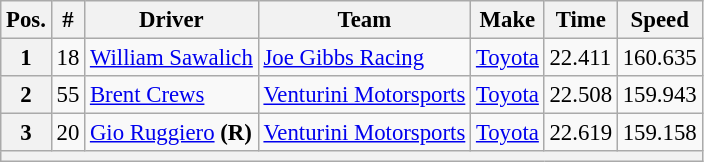<table class="wikitable" style="font-size:95%">
<tr>
<th>Pos.</th>
<th>#</th>
<th>Driver</th>
<th>Team</th>
<th>Make</th>
<th>Time</th>
<th>Speed</th>
</tr>
<tr>
<th>1</th>
<td>18</td>
<td><a href='#'>William Sawalich</a></td>
<td><a href='#'>Joe Gibbs Racing</a></td>
<td><a href='#'>Toyota</a></td>
<td>22.411</td>
<td>160.635</td>
</tr>
<tr>
<th>2</th>
<td>55</td>
<td><a href='#'>Brent Crews</a></td>
<td><a href='#'>Venturini Motorsports</a></td>
<td><a href='#'>Toyota</a></td>
<td>22.508</td>
<td>159.943</td>
</tr>
<tr>
<th>3</th>
<td>20</td>
<td><a href='#'>Gio Ruggiero</a> <strong>(R)</strong></td>
<td><a href='#'>Venturini Motorsports</a></td>
<td><a href='#'>Toyota</a></td>
<td>22.619</td>
<td>159.158</td>
</tr>
<tr>
<th colspan="7"></th>
</tr>
</table>
